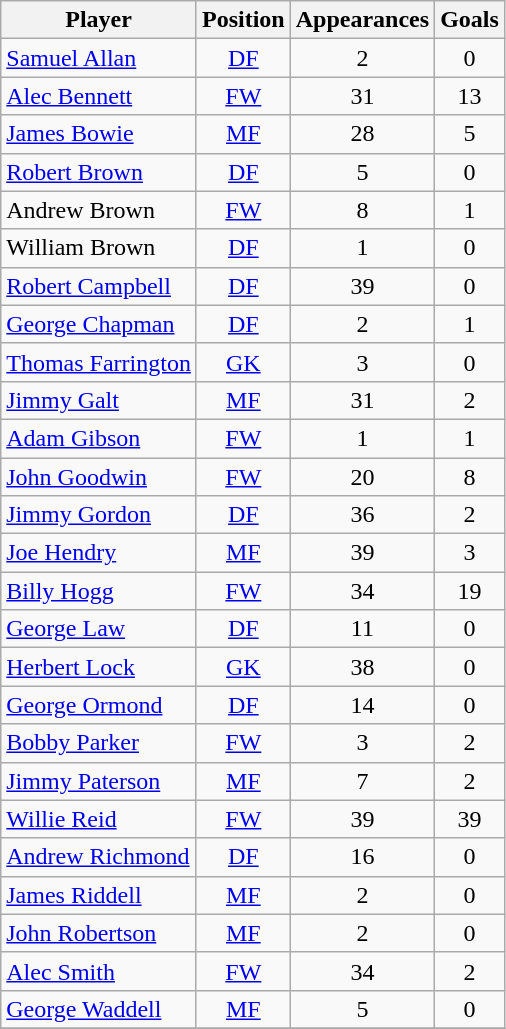<table class="wikitable sortable" style="text-align: center;">
<tr>
<th>Player</th>
<th>Position</th>
<th>Appearances</th>
<th>Goals</th>
</tr>
<tr>
<td align="left"> <a href='#'>Samuel Allan</a></td>
<td><a href='#'>DF</a></td>
<td>2</td>
<td>0</td>
</tr>
<tr>
<td align="left"> <a href='#'>Alec Bennett</a></td>
<td><a href='#'>FW</a></td>
<td>31</td>
<td>13</td>
</tr>
<tr>
<td align="left"> <a href='#'>James Bowie</a></td>
<td><a href='#'>MF</a></td>
<td>28</td>
<td>5</td>
</tr>
<tr>
<td align="left"> <a href='#'>Robert Brown</a></td>
<td><a href='#'>DF</a></td>
<td>5</td>
<td>0</td>
</tr>
<tr>
<td align="left"> Andrew Brown</td>
<td><a href='#'>FW</a></td>
<td>8</td>
<td>1</td>
</tr>
<tr>
<td align="left"> William Brown</td>
<td><a href='#'>DF</a></td>
<td>1</td>
<td>0</td>
</tr>
<tr>
<td align="left"> <a href='#'>Robert Campbell</a></td>
<td><a href='#'>DF</a></td>
<td>39</td>
<td>0</td>
</tr>
<tr>
<td align="left"> <a href='#'>George Chapman</a></td>
<td><a href='#'>DF</a></td>
<td>2</td>
<td>1</td>
</tr>
<tr>
<td align="left"> <a href='#'>Thomas Farrington</a></td>
<td><a href='#'>GK</a></td>
<td>3</td>
<td>0</td>
</tr>
<tr>
<td align="left"> <a href='#'>Jimmy Galt</a></td>
<td><a href='#'>MF</a></td>
<td>31</td>
<td>2</td>
</tr>
<tr>
<td align="left"> <a href='#'>Adam Gibson</a></td>
<td><a href='#'>FW</a></td>
<td>1</td>
<td>1</td>
</tr>
<tr>
<td align="left"> <a href='#'>John Goodwin</a></td>
<td><a href='#'>FW</a></td>
<td>20</td>
<td>8</td>
</tr>
<tr>
<td align="left"> <a href='#'>Jimmy Gordon</a></td>
<td><a href='#'>DF</a></td>
<td>36</td>
<td>2</td>
</tr>
<tr>
<td align="left"> <a href='#'>Joe Hendry</a></td>
<td><a href='#'>MF</a></td>
<td>39</td>
<td>3</td>
</tr>
<tr>
<td align="left"> <a href='#'>Billy Hogg</a></td>
<td><a href='#'>FW</a></td>
<td>34</td>
<td>19</td>
</tr>
<tr>
<td align="left"> <a href='#'>George Law</a></td>
<td><a href='#'>DF</a></td>
<td>11</td>
<td>0</td>
</tr>
<tr>
<td align="left"> <a href='#'>Herbert Lock</a></td>
<td><a href='#'>GK</a></td>
<td>38</td>
<td>0</td>
</tr>
<tr>
<td align="left"> <a href='#'>George Ormond</a></td>
<td><a href='#'>DF</a></td>
<td>14</td>
<td>0</td>
</tr>
<tr>
<td align="left"> <a href='#'>Bobby Parker</a></td>
<td><a href='#'>FW</a></td>
<td>3</td>
<td>2</td>
</tr>
<tr>
<td align="left"> <a href='#'>Jimmy Paterson</a></td>
<td><a href='#'>MF</a></td>
<td>7</td>
<td>2</td>
</tr>
<tr>
<td align="left"> <a href='#'>Willie Reid</a></td>
<td><a href='#'>FW</a></td>
<td>39</td>
<td>39</td>
</tr>
<tr>
<td align="left"> <a href='#'>Andrew Richmond</a></td>
<td><a href='#'>DF</a></td>
<td>16</td>
<td>0</td>
</tr>
<tr>
<td align="left"> <a href='#'>James Riddell</a></td>
<td><a href='#'>MF</a></td>
<td>2</td>
<td>0</td>
</tr>
<tr>
<td align="left"> <a href='#'>John Robertson</a></td>
<td><a href='#'>MF</a></td>
<td>2</td>
<td>0</td>
</tr>
<tr>
<td align="left"> <a href='#'>Alec Smith</a></td>
<td><a href='#'>FW</a></td>
<td>34</td>
<td>2</td>
</tr>
<tr>
<td align="left"> <a href='#'>George Waddell</a></td>
<td><a href='#'>MF</a></td>
<td>5</td>
<td>0</td>
</tr>
<tr>
</tr>
</table>
